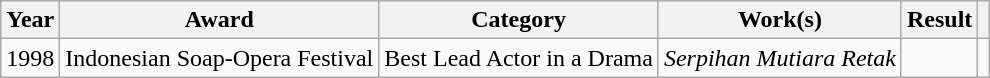<table class="wikitable unsortable">
<tr>
<th>Year</th>
<th>Award</th>
<th>Category</th>
<th>Work(s)</th>
<th>Result</th>
<th></th>
</tr>
<tr>
<td>1998</td>
<td>Indonesian Soap-Opera Festival</td>
<td>Best Lead Actor in a Drama</td>
<td><em>Serpihan Mutiara Retak</em></td>
<td></td>
<td></td>
</tr>
</table>
